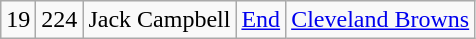<table class="wikitable" style="text-align:center">
<tr>
<td>19</td>
<td>224</td>
<td>Jack Campbell</td>
<td><a href='#'>End</a></td>
<td><a href='#'>Cleveland Browns</a></td>
</tr>
</table>
